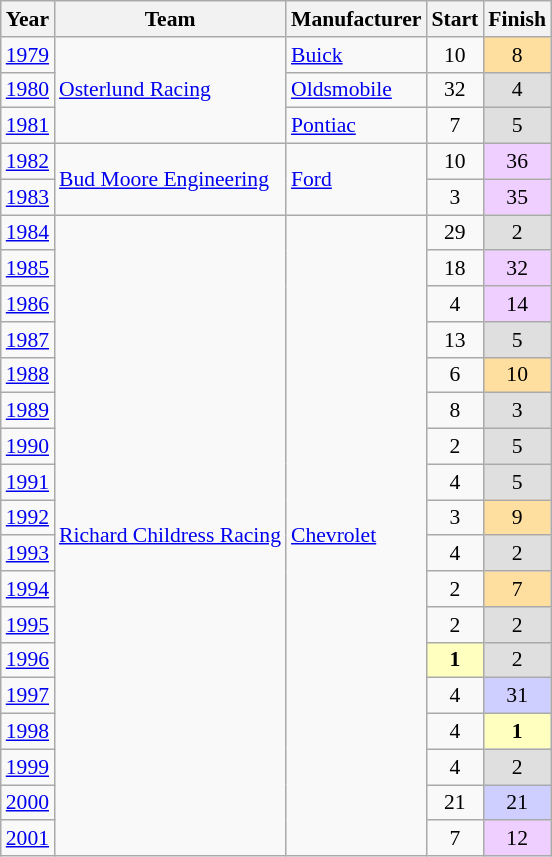<table class="wikitable" style="font-size: 90%;">
<tr>
<th>Year</th>
<th>Team</th>
<th>Manufacturer</th>
<th>Start</th>
<th>Finish</th>
</tr>
<tr>
<td><a href='#'>1979</a></td>
<td rowspan=3><a href='#'>Osterlund Racing</a></td>
<td><a href='#'>Buick</a></td>
<td align=center>10</td>
<td align=center style="background:#FFDF9F;">8</td>
</tr>
<tr>
<td><a href='#'>1980</a></td>
<td><a href='#'>Oldsmobile</a></td>
<td align=center>32</td>
<td align=center style="background:#DFDFDF;">4</td>
</tr>
<tr>
<td><a href='#'>1981</a></td>
<td><a href='#'>Pontiac</a></td>
<td align=center>7</td>
<td align=center style="background:#DFDFDF;">5</td>
</tr>
<tr>
<td><a href='#'>1982</a></td>
<td rowspan=2><a href='#'>Bud Moore Engineering</a></td>
<td rowspan=2><a href='#'>Ford</a></td>
<td align=center>10</td>
<td align=center style="background:#EFCFFF;">36</td>
</tr>
<tr>
<td><a href='#'>1983</a></td>
<td align=center>3</td>
<td align=center style="background:#EFCFFF;">35</td>
</tr>
<tr>
<td><a href='#'>1984</a></td>
<td rowspan=18 nowrap><a href='#'>Richard Childress Racing</a></td>
<td rowspan=18><a href='#'>Chevrolet</a></td>
<td align=center>29</td>
<td align=center style="background:#DFDFDF;">2</td>
</tr>
<tr>
<td><a href='#'>1985</a></td>
<td align=center>18</td>
<td align=center style="background:#EFCFFF;">32</td>
</tr>
<tr>
<td><a href='#'>1986</a></td>
<td align=center>4</td>
<td align=center style="background:#EFCFFF;">14</td>
</tr>
<tr>
<td><a href='#'>1987</a></td>
<td align=center>13</td>
<td align=center style="background:#DFDFDF;">5</td>
</tr>
<tr>
<td><a href='#'>1988</a></td>
<td align=center>6</td>
<td align=center style="background:#FFDF9F;">10</td>
</tr>
<tr>
<td><a href='#'>1989</a></td>
<td align=center>8</td>
<td align=center style="background:#DFDFDF;">3</td>
</tr>
<tr>
<td><a href='#'>1990</a></td>
<td align=center>2</td>
<td align=center style="background:#DFDFDF;">5</td>
</tr>
<tr>
<td><a href='#'>1991</a></td>
<td align=center>4</td>
<td align=center style="background:#DFDFDF;">5</td>
</tr>
<tr>
<td><a href='#'>1992</a></td>
<td align=center>3</td>
<td align=center style="background:#FFDF9F;">9</td>
</tr>
<tr>
<td><a href='#'>1993</a></td>
<td align=center>4</td>
<td align=center style="background:#DFDFDF;">2</td>
</tr>
<tr>
<td><a href='#'>1994</a></td>
<td align=center>2</td>
<td align=center style="background:#FFDF9F;">7</td>
</tr>
<tr>
<td><a href='#'>1995</a></td>
<td align=center>2</td>
<td align=center style="background:#DFDFDF;">2</td>
</tr>
<tr>
<td><a href='#'>1996</a></td>
<td align=center style="background:#FFFFBF;"><strong>1</strong></td>
<td align=center style="background:#DFDFDF;">2</td>
</tr>
<tr>
<td><a href='#'>1997</a></td>
<td align=center>4</td>
<td align=center style="background:#CFCFFF;">31</td>
</tr>
<tr>
<td><a href='#'>1998</a></td>
<td align=center>4</td>
<td align=center style="background:#FFFFBF;"><strong>1</strong></td>
</tr>
<tr>
<td><a href='#'>1999</a></td>
<td align=center>4</td>
<td align=center style="background:#DFDFDF;">2</td>
</tr>
<tr>
<td><a href='#'>2000</a></td>
<td align=center>21</td>
<td align=center style="background:#CFCFFF;">21</td>
</tr>
<tr>
<td><a href='#'>2001</a></td>
<td align=center>7</td>
<td align=center style="background:#EFCFFF;">12</td>
</tr>
</table>
